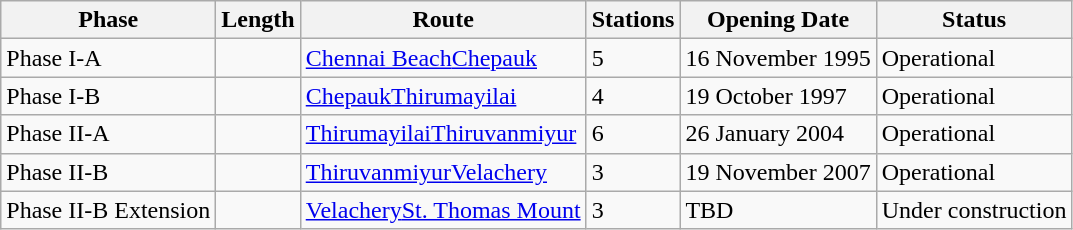<table class="wikitable" style="text-align:left;" style="font-size: 85%">
<tr>
<th>Phase</th>
<th>Length</th>
<th>Route</th>
<th>Stations</th>
<th>Opening Date</th>
<th>Status</th>
</tr>
<tr>
<td>Phase I-A</td>
<td></td>
<td><a href='#'>Chennai Beach</a><a href='#'>Chepauk</a></td>
<td>5</td>
<td>16 November 1995</td>
<td>Operational</td>
</tr>
<tr>
<td>Phase I-B</td>
<td></td>
<td><a href='#'>Chepauk</a><a href='#'>Thirumayilai</a></td>
<td>4</td>
<td>19 October 1997</td>
<td>Operational</td>
</tr>
<tr>
<td>Phase II-A</td>
<td></td>
<td><a href='#'>Thirumayilai</a><a href='#'>Thiruvanmiyur</a></td>
<td>6</td>
<td>26 January 2004</td>
<td>Operational</td>
</tr>
<tr>
<td>Phase II-B</td>
<td></td>
<td><a href='#'>Thiruvanmiyur</a><a href='#'>Velachery</a></td>
<td>3</td>
<td>19 November 2007</td>
<td>Operational</td>
</tr>
<tr>
<td>Phase II-B Extension</td>
<td></td>
<td><a href='#'>Velachery</a><a href='#'>St. Thomas Mount</a></td>
<td>3</td>
<td>TBD</td>
<td>Under construction</td>
</tr>
</table>
